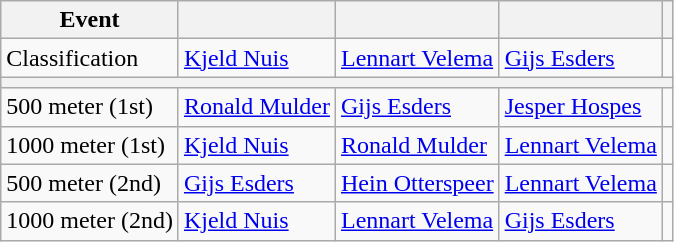<table class="wikitable">
<tr>
<th>Event</th>
<th></th>
<th></th>
<th></th>
<th></th>
</tr>
<tr>
<td>Classification</td>
<td><a href='#'>Kjeld Nuis</a></td>
<td><a href='#'>Lennart Velema</a></td>
<td><a href='#'>Gijs Esders</a></td>
<td></td>
</tr>
<tr>
<th Colspan=5></th>
</tr>
<tr>
<td>500 meter (1st)</td>
<td><a href='#'>Ronald Mulder</a></td>
<td><a href='#'>Gijs Esders</a></td>
<td><a href='#'>Jesper Hospes</a></td>
<td></td>
</tr>
<tr>
<td>1000 meter (1st)</td>
<td><a href='#'>Kjeld Nuis</a></td>
<td><a href='#'>Ronald Mulder</a></td>
<td><a href='#'>Lennart Velema</a></td>
<td></td>
</tr>
<tr>
<td>500 meter (2nd)</td>
<td><a href='#'>Gijs Esders</a></td>
<td><a href='#'>Hein Otterspeer</a></td>
<td><a href='#'>Lennart Velema</a></td>
<td></td>
</tr>
<tr>
<td>1000 meter (2nd)</td>
<td><a href='#'>Kjeld Nuis</a></td>
<td><a href='#'>Lennart Velema</a></td>
<td><a href='#'>Gijs Esders</a></td>
<td></td>
</tr>
</table>
